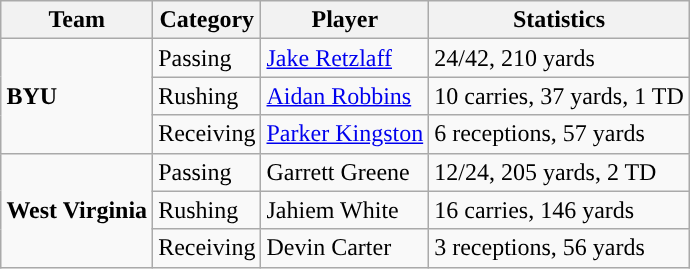<table class="wikitable" style="float: right;">
<tr>
<th>Team</th>
<th>Category</th>
<th>Player</th>
<th>Statistics</th>
</tr>
<tr>
<td rowspan=3><strong>BYU</strong></td>
<td>Passing</td>
<td><a href='#'>Jake Retzlaff</a></td>
<td>24/42, 210 yards</td>
</tr>
<tr>
<td>Rushing</td>
<td><a href='#'>Aidan Robbins</a></td>
<td>10 carries, 37 yards, 1 TD</td>
</tr>
<tr>
<td>Receiving</td>
<td><a href='#'>Parker Kingston</a></td>
<td>6 receptions, 57 yards</td>
</tr>
<tr>
<td rowspan=3><strong>West Virginia</strong></td>
<td>Passing</td>
<td>Garrett Greene</td>
<td>12/24, 205 yards, 2 TD</td>
</tr>
<tr>
<td>Rushing</td>
<td>Jahiem White</td>
<td>16 carries, 146 yards</td>
</tr>
<tr>
<td>Receiving</td>
<td>Devin Carter</td>
<td>3 receptions, 56 yards</td>
</tr>
</table>
